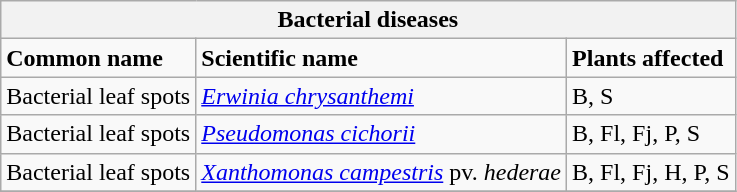<table class="wikitable" style="clear">
<tr>
<th colspan=3><strong>Bacterial diseases</strong><br></th>
</tr>
<tr>
<td><strong>Common name</strong></td>
<td><strong>Scientific name</strong></td>
<td><strong>Plants affected</strong></td>
</tr>
<tr>
<td>Bacterial leaf spots</td>
<td><em><a href='#'>Erwinia chrysanthemi</a></em></td>
<td>B, S</td>
</tr>
<tr>
<td>Bacterial leaf spots</td>
<td><em><a href='#'>Pseudomonas cichorii</a></em></td>
<td>B, Fl, Fj, P, S</td>
</tr>
<tr>
<td>Bacterial leaf spots</td>
<td><em><a href='#'>Xanthomonas campestris</a></em> pv. <em>hederae</em></td>
<td>B, Fl, Fj, H, P, S</td>
</tr>
<tr>
</tr>
</table>
